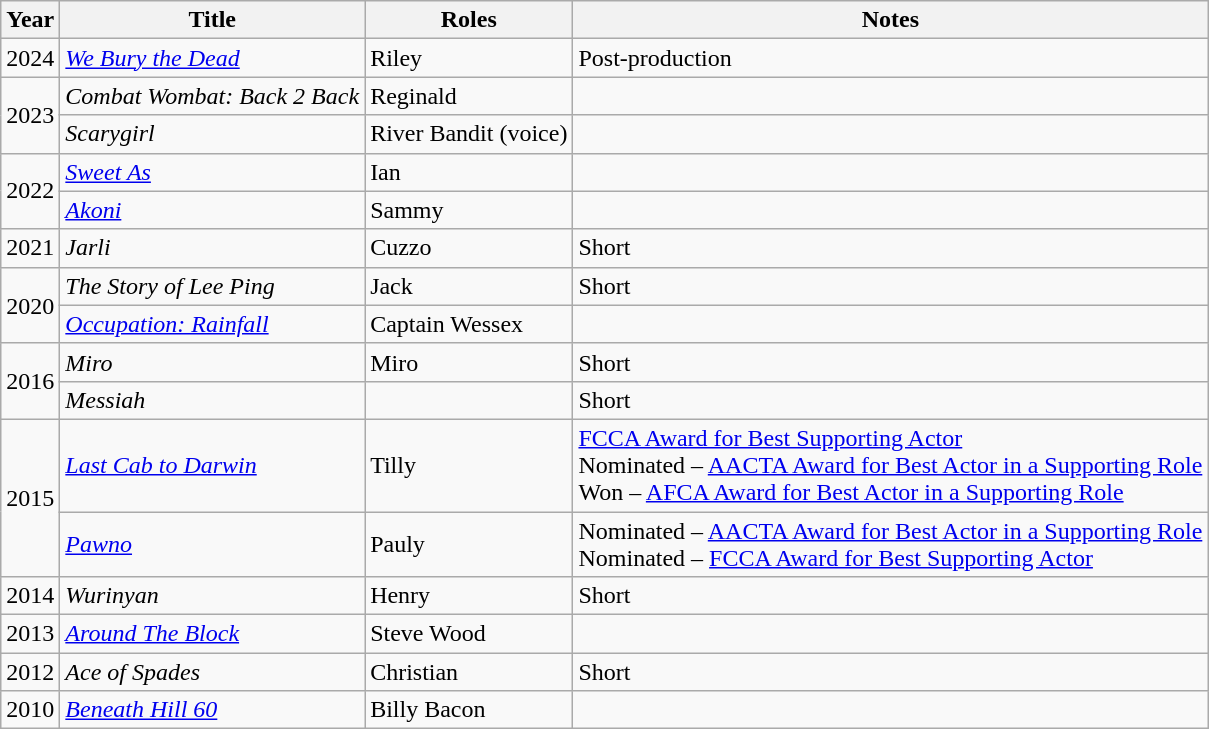<table class="wikitable sortable">
<tr>
<th>Year</th>
<th>Title</th>
<th>Roles</th>
<th>Notes</th>
</tr>
<tr>
<td>2024</td>
<td><em><a href='#'>We Bury the Dead</a></em></td>
<td>Riley</td>
<td>Post-production</td>
</tr>
<tr>
<td rowspan="2">2023</td>
<td><em>Combat Wombat: Back 2 Back</em></td>
<td>Reginald</td>
<td></td>
</tr>
<tr>
<td><em>Scarygirl</em></td>
<td>River Bandit (voice)</td>
<td></td>
</tr>
<tr>
<td rowspan="2">2022</td>
<td><em><a href='#'>Sweet As</a></em></td>
<td>Ian</td>
<td></td>
</tr>
<tr>
<td><em><a href='#'>Akoni</a></em></td>
<td>Sammy</td>
<td></td>
</tr>
<tr>
<td>2021</td>
<td><em>Jarli</em></td>
<td>Cuzzo</td>
<td>Short</td>
</tr>
<tr>
<td rowspan="2">2020</td>
<td><em>The Story of Lee Ping</em></td>
<td>Jack</td>
<td>Short</td>
</tr>
<tr>
<td><em><a href='#'>Occupation: Rainfall</a></em></td>
<td>Captain Wessex</td>
<td></td>
</tr>
<tr>
<td rowspan="2">2016</td>
<td><em>Miro</em></td>
<td>Miro</td>
<td>Short</td>
</tr>
<tr>
<td><em>Messiah</em></td>
<td></td>
<td>Short</td>
</tr>
<tr>
<td rowspan="2">2015</td>
<td><em><a href='#'>Last Cab to Darwin</a></em></td>
<td>Tilly</td>
<td><a href='#'>FCCA Award for Best Supporting Actor</a><br>Nominated – <a href='#'>AACTA Award for Best Actor in a Supporting Role</a><br>Won – <a href='#'>AFCA Award for Best Actor in a Supporting Role</a></td>
</tr>
<tr>
<td><em><a href='#'>Pawno</a></em></td>
<td>Pauly</td>
<td>Nominated – <a href='#'>AACTA Award for Best Actor in a Supporting Role</a><br>Nominated – <a href='#'>FCCA Award for Best Supporting Actor</a></td>
</tr>
<tr>
<td>2014</td>
<td><em>Wurinyan</em></td>
<td>Henry</td>
<td>Short</td>
</tr>
<tr>
<td>2013</td>
<td><em><a href='#'>Around The Block</a></em></td>
<td>Steve Wood</td>
<td></td>
</tr>
<tr>
<td>2012</td>
<td><em>Ace of Spades</em></td>
<td>Christian</td>
<td>Short</td>
</tr>
<tr>
<td>2010</td>
<td><em><a href='#'>Beneath Hill 60</a></em></td>
<td>Billy Bacon</td>
<td></td>
</tr>
</table>
